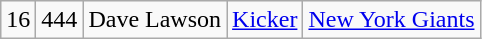<table class="wikitable" style="text-align:center">
<tr>
<td>16</td>
<td>444</td>
<td>Dave Lawson</td>
<td><a href='#'>Kicker</a></td>
<td><a href='#'>New York Giants</a></td>
</tr>
</table>
